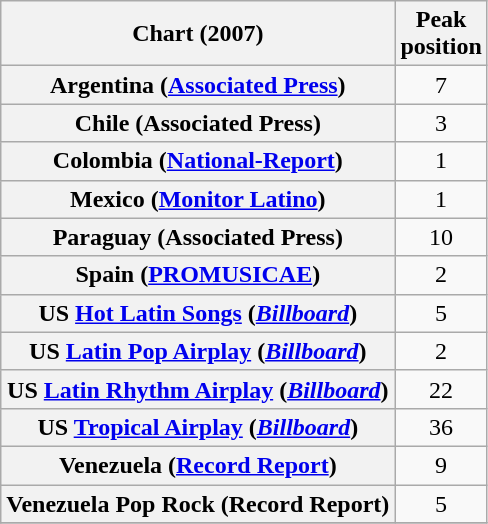<table class="wikitable sortable plainrowheaders" style="text-align:center">
<tr>
<th scope="col">Chart (2007)</th>
<th scope="col">Peak<br>position</th>
</tr>
<tr>
<th scope="row">Argentina (<a href='#'>Associated Press</a>)</th>
<td align="center">7</td>
</tr>
<tr>
<th scope="row">Chile (Associated Press)</th>
<td align="center">3</td>
</tr>
<tr>
<th scope="row">Colombia (<a href='#'>National-Report</a>)</th>
<td align="center">1</td>
</tr>
<tr>
<th scope="row">Mexico (<a href='#'>Monitor Latino</a>)</th>
<td align="center">1</td>
</tr>
<tr>
<th scope="row">Paraguay (Associated Press)</th>
<td align="center">10</td>
</tr>
<tr>
<th scope="row">Spain (<a href='#'>PROMUSICAE</a>)</th>
<td align="center">2</td>
</tr>
<tr>
<th scope="row">US <a href='#'>Hot Latin Songs</a> (<em><a href='#'>Billboard</a></em>)</th>
<td align="center">5</td>
</tr>
<tr>
<th scope="row">US <a href='#'>Latin Pop Airplay</a> (<em><a href='#'>Billboard</a></em>)</th>
<td align="center">2</td>
</tr>
<tr>
<th scope="row">US <a href='#'>Latin Rhythm Airplay</a> (<em><a href='#'>Billboard</a></em>)</th>
<td align="center">22</td>
</tr>
<tr>
<th scope="row">US <a href='#'>Tropical Airplay</a> (<em><a href='#'>Billboard</a></em>)</th>
<td align="center">36</td>
</tr>
<tr>
<th scope="row">Venezuela (<a href='#'>Record Report</a>)</th>
<td align="center">9</td>
</tr>
<tr>
<th scope="row">Venezuela Pop Rock (Record Report)</th>
<td align="center">5</td>
</tr>
<tr>
</tr>
</table>
